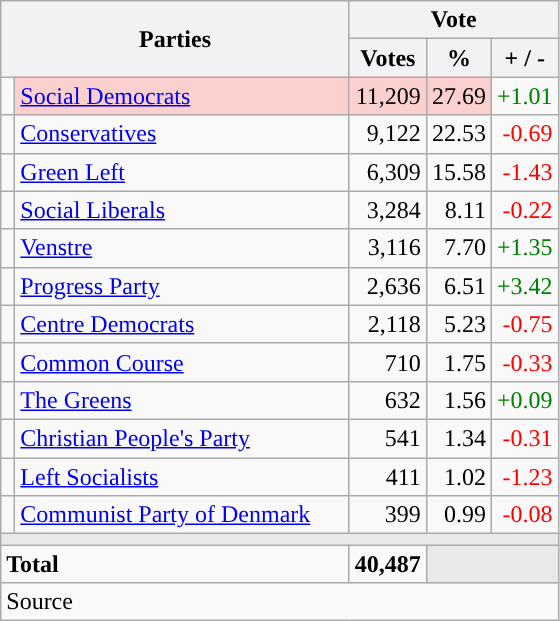<table class="wikitable" style="text-align:right;">
<tr>
<th style="text-align:centre;" rowspan="2" colspan="2" width="225">Parties</th>
<th colspan="3">Vote</th>
</tr>
<tr>
<th width="15">Votes</th>
<th width="15">%</th>
<th width="15">+ / -</th>
</tr>
<tr>
<td width="2" style="color:inherit;background:"></td>
<td bgcolor=#fbd0ce  align="left"><a href='#'>Social Democrats</a></td>
<td bgcolor=#fbd0ce>11,209</td>
<td bgcolor=#fbd0ce>27.69</td>
<td style=color:green;>+1.01</td>
</tr>
<tr>
<td width="2" style="color:inherit;background:"></td>
<td align="left"><a href='#'>Conservatives</a></td>
<td>9,122</td>
<td>22.53</td>
<td style=color:red;>-0.69</td>
</tr>
<tr>
<td width="2" style="color:inherit;background:"></td>
<td align="left"><a href='#'>Green Left</a></td>
<td>6,309</td>
<td>15.58</td>
<td style=color:red;>-1.43</td>
</tr>
<tr>
<td width="2" style="color:inherit;background:"></td>
<td align="left"><a href='#'>Social Liberals</a></td>
<td>3,284</td>
<td>8.11</td>
<td style=color:red;>-0.22</td>
</tr>
<tr>
<td width="2" style="color:inherit;background:"></td>
<td align="left"><a href='#'>Venstre</a></td>
<td>3,116</td>
<td>7.70</td>
<td style=color:green;>+1.35</td>
</tr>
<tr>
<td width="2" style="color:inherit;background:"></td>
<td align="left"><a href='#'>Progress Party</a></td>
<td>2,636</td>
<td>6.51</td>
<td style=color:green;>+3.42</td>
</tr>
<tr>
<td width="2" style="color:inherit;background:"></td>
<td align="left"><a href='#'>Centre Democrats</a></td>
<td>2,118</td>
<td>5.23</td>
<td style=color:red;>-0.75</td>
</tr>
<tr>
<td width="2" style="color:inherit;background:"></td>
<td align="left"><a href='#'>Common Course</a></td>
<td>710</td>
<td>1.75</td>
<td style=color:red;>-0.33</td>
</tr>
<tr>
<td width="2" style="color:inherit;background:"></td>
<td align="left"><a href='#'>The Greens</a></td>
<td>632</td>
<td>1.56</td>
<td style=color:green;>+0.09</td>
</tr>
<tr>
<td width="2" style="color:inherit;background:"></td>
<td align="left"><a href='#'>Christian People's Party</a></td>
<td>541</td>
<td>1.34</td>
<td style=color:red;>-0.31</td>
</tr>
<tr>
<td width="2" style="color:inherit;background:"></td>
<td align="left"><a href='#'>Left Socialists</a></td>
<td>411</td>
<td>1.02</td>
<td style=color:red;>-1.23</td>
</tr>
<tr>
<td width="2" style="color:inherit;background:"></td>
<td align="left"><a href='#'>Communist Party of Denmark</a></td>
<td>399</td>
<td>0.99</td>
<td style=color:red;>-0.08</td>
</tr>
<tr>
<td colspan="7" bgcolor="#E9E9E9"></td>
</tr>
<tr>
<td align="left" colspan="2"><strong>Total</strong></td>
<td><strong>40,487</strong></td>
<td bgcolor="#E9E9E9" colspan="2"></td>
</tr>
<tr>
<td align="left" colspan="6">Source</td>
</tr>
</table>
